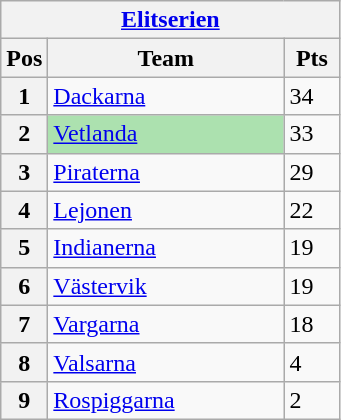<table class="wikitable">
<tr>
<th colspan="3"><a href='#'>Elitserien</a></th>
</tr>
<tr>
<th width=20>Pos</th>
<th width=150>Team</th>
<th width=30>Pts</th>
</tr>
<tr>
<th>1</th>
<td><a href='#'>Dackarna</a></td>
<td>34</td>
</tr>
<tr>
<th>2</th>
<td style="background:#ACE1AF;"><a href='#'>Vetlanda</a></td>
<td>33</td>
</tr>
<tr>
<th>3</th>
<td><a href='#'>Piraterna</a></td>
<td>29</td>
</tr>
<tr>
<th>4</th>
<td><a href='#'>Lejonen</a></td>
<td>22</td>
</tr>
<tr>
<th>5</th>
<td><a href='#'>Indianerna</a></td>
<td>19</td>
</tr>
<tr>
<th>6</th>
<td><a href='#'>Västervik</a></td>
<td>19</td>
</tr>
<tr>
<th>7</th>
<td><a href='#'>Vargarna</a></td>
<td>18</td>
</tr>
<tr>
<th>8</th>
<td><a href='#'>Valsarna</a></td>
<td>4</td>
</tr>
<tr>
<th>9</th>
<td><a href='#'>Rospiggarna</a></td>
<td>2</td>
</tr>
</table>
